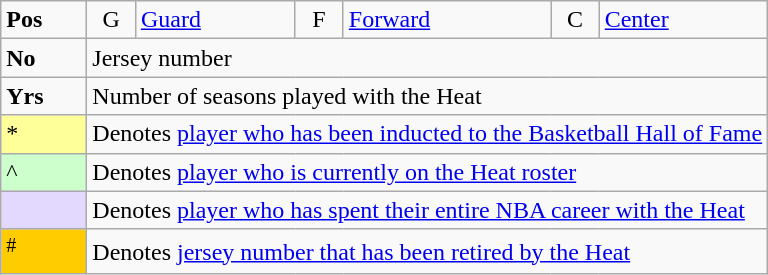<table class="wikitable">
<tr>
<td width="50px"><strong>Pos</strong></td>
<td width="25px" align="center">G</td>
<td><a href='#'>Guard</a></td>
<td width="25px" align="center">F</td>
<td><a href='#'>Forward</a></td>
<td width="25px" align="center">C</td>
<td><a href='#'>Center</a></td>
</tr>
<tr>
<td><strong>No</strong></td>
<td colspan="6">Jersey number</td>
</tr>
<tr>
<td><strong>Yrs</strong></td>
<td colspan="6">Number of seasons played with the Heat</td>
</tr>
<tr>
<td style="background-color:#FFFF99">*</td>
<td colspan="6">Denotes <a href='#'>player who has been inducted to the Basketball Hall of Fame</a></td>
</tr>
<tr>
<td style="background-color:#CCFFCC">^</td>
<td colspan="6">Denotes <a href='#'>player who is currently on the Heat roster</a></td>
</tr>
<tr>
<td style="background-color:#E3D9FF"></td>
<td colspan="6">Denotes <a href='#'>player who has spent their entire NBA career with the Heat</a></td>
</tr>
<tr>
<td style="background-color:#FFCC00"><sup>#</sup></td>
<td colspan="6">Denotes <a href='#'>jersey number that has been retired by the Heat</a></td>
</tr>
</table>
